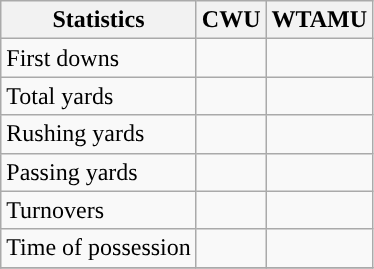<table class="wikitable" style="float: left;">
<tr>
<th>Statistics</th>
<th>CWU</th>
<th>WTAMU</th>
</tr>
<tr>
<td>First downs</td>
<td></td>
<td></td>
</tr>
<tr>
<td>Total yards</td>
<td></td>
<td></td>
</tr>
<tr>
<td>Rushing yards</td>
<td></td>
<td></td>
</tr>
<tr>
<td>Passing yards</td>
<td></td>
<td></td>
</tr>
<tr>
<td>Turnovers</td>
<td></td>
<td></td>
</tr>
<tr>
<td>Time of possession</td>
<td></td>
<td></td>
</tr>
<tr>
</tr>
</table>
